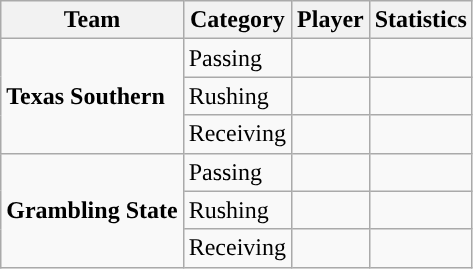<table class="wikitable" style="float: left;">
<tr>
<th>Team</th>
<th>Category</th>
<th>Player</th>
<th>Statistics</th>
</tr>
<tr>
<td rowspan=3><strong>Texas Southern</strong></td>
<td>Passing</td>
<td> </td>
<td> </td>
</tr>
<tr>
<td>Rushing</td>
<td> </td>
<td> </td>
</tr>
<tr>
<td>Receiving</td>
<td> </td>
<td> </td>
</tr>
<tr>
<td rowspan=3><strong>Grambling State</strong></td>
<td>Passing</td>
<td> </td>
<td> </td>
</tr>
<tr>
<td>Rushing</td>
<td> </td>
<td> </td>
</tr>
<tr>
<td>Receiving</td>
<td> </td>
<td> </td>
</tr>
</table>
